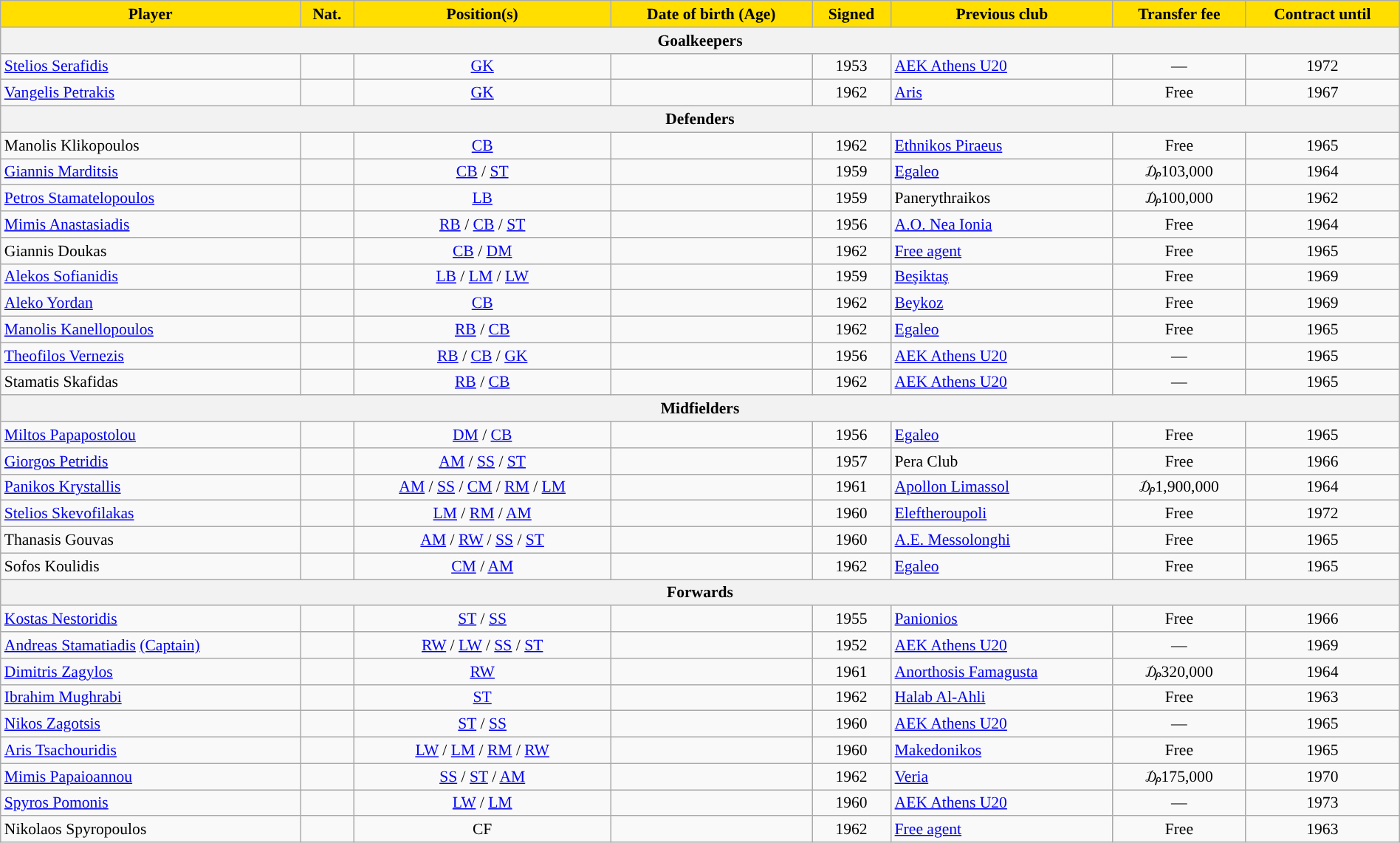<table class="wikitable" style="text-align:center; font-size:90%;width:100%;">
<tr>
<th style="background:#FFDE00">Player</th>
<th style="background:#FFDE00">Nat.</th>
<th style="background:#FFDE00">Position(s)</th>
<th style="background:#FFDE00">Date of birth (Age)</th>
<th style="background:#FFDE00">Signed</th>
<th style="background:#FFDE00">Previous club</th>
<th style="background:#FFDE00">Transfer fee</th>
<th style="background:#FFDE00">Contract until</th>
</tr>
<tr>
<th colspan="8">Goalkeepers</th>
</tr>
<tr>
<td align=left><a href='#'>Stelios Serafidis</a></td>
<td></td>
<td><a href='#'>GK</a></td>
<td></td>
<td>1953</td>
<td align=left> <a href='#'>AEK Athens U20</a></td>
<td>—</td>
<td>1972</td>
</tr>
<tr>
<td align=left><a href='#'>Vangelis Petrakis</a></td>
<td></td>
<td><a href='#'>GK</a></td>
<td></td>
<td>1962</td>
<td align=left> <a href='#'>Aris</a></td>
<td>Free</td>
<td>1967</td>
</tr>
<tr>
<th colspan="8">Defenders</th>
</tr>
<tr>
<td align=left>Manolis Klikopoulos</td>
<td></td>
<td><a href='#'>CB</a></td>
<td></td>
<td>1962</td>
<td align=left> <a href='#'>Ethnikos Piraeus</a></td>
<td>Free</td>
<td>1965</td>
</tr>
<tr>
<td align=left><a href='#'>Giannis Marditsis</a></td>
<td></td>
<td><a href='#'>CB</a> / <a href='#'>ST</a></td>
<td></td>
<td>1959</td>
<td align=left> <a href='#'>Egaleo</a></td>
<td>₯103,000</td>
<td>1964</td>
</tr>
<tr>
<td align=left><a href='#'>Petros Stamatelopoulos</a></td>
<td></td>
<td><a href='#'>LB</a></td>
<td></td>
<td>1959</td>
<td align=left> Panerythraikos</td>
<td>₯100,000</td>
<td>1962</td>
</tr>
<tr>
<td align=left><a href='#'>Mimis Anastasiadis</a></td>
<td></td>
<td><a href='#'>RB</a> / <a href='#'>CB</a> / <a href='#'>ST</a></td>
<td></td>
<td>1956</td>
<td align=left> <a href='#'>A.O. Nea Ionia</a></td>
<td>Free</td>
<td>1964</td>
</tr>
<tr>
<td align=left>Giannis Doukas</td>
<td></td>
<td><a href='#'>CB</a> / <a href='#'>DM</a></td>
<td></td>
<td>1962</td>
<td align=left><a href='#'>Free agent</a></td>
<td>Free</td>
<td>1965</td>
</tr>
<tr>
<td align=left><a href='#'>Alekos Sofianidis</a></td>
<td></td>
<td><a href='#'>LB</a> / <a href='#'>LM</a> / <a href='#'>LW</a></td>
<td></td>
<td>1959</td>
<td align=left> <a href='#'>Beşiktaş</a></td>
<td>Free</td>
<td>1969</td>
</tr>
<tr>
<td align=left><a href='#'>Aleko Yordan</a></td>
<td></td>
<td><a href='#'>CB</a></td>
<td></td>
<td>1962</td>
<td align=left> <a href='#'>Beykoz</a></td>
<td>Free</td>
<td>1969</td>
</tr>
<tr>
<td align=left><a href='#'>Manolis Kanellopoulos</a></td>
<td></td>
<td><a href='#'>RB</a> / <a href='#'>CB</a></td>
<td></td>
<td>1962</td>
<td align=left> <a href='#'>Egaleo</a></td>
<td>Free</td>
<td>1965</td>
</tr>
<tr>
<td align=left><a href='#'>Theofilos Vernezis</a></td>
<td></td>
<td><a href='#'>RB</a> / <a href='#'>CB</a> / <a href='#'>GK</a></td>
<td></td>
<td>1956</td>
<td align=left> <a href='#'>AEK Athens U20</a></td>
<td>—</td>
<td>1965</td>
</tr>
<tr>
<td align=left>Stamatis Skafidas</td>
<td></td>
<td><a href='#'>RB</a> / <a href='#'>CB</a></td>
<td></td>
<td>1962</td>
<td align=left> <a href='#'>AEK Athens U20</a></td>
<td>—</td>
<td>1965</td>
</tr>
<tr>
<th colspan="8">Midfielders</th>
</tr>
<tr>
<td align=left><a href='#'>Miltos Papapostolou</a></td>
<td></td>
<td><a href='#'>DM</a> / <a href='#'>CB</a></td>
<td></td>
<td>1956</td>
<td align=left> <a href='#'>Egaleo</a></td>
<td>Free</td>
<td>1965</td>
</tr>
<tr>
<td align=left><a href='#'>Giorgos Petridis</a></td>
<td></td>
<td><a href='#'>AM</a> / <a href='#'>SS</a> / <a href='#'>ST</a></td>
<td></td>
<td>1957</td>
<td align=left> Pera Club</td>
<td>Free</td>
<td>1966</td>
</tr>
<tr>
<td align=left><a href='#'>Panikos Krystallis</a></td>
<td></td>
<td><a href='#'>AM</a> / <a href='#'>SS</a> / <a href='#'>CM</a> / <a href='#'>RM</a> / <a href='#'>LM</a></td>
<td></td>
<td>1961</td>
<td align=left> <a href='#'>Apollon Limassol</a></td>
<td>₯1,900,000</td>
<td>1964</td>
</tr>
<tr>
<td align=left><a href='#'>Stelios Skevofilakas</a></td>
<td></td>
<td><a href='#'>LM</a> / <a href='#'>RM</a> / <a href='#'>AM</a></td>
<td></td>
<td>1960</td>
<td align=left> <a href='#'>Eleftheroupoli</a></td>
<td>Free</td>
<td>1972</td>
</tr>
<tr>
<td align=left>Thanasis Gouvas</td>
<td></td>
<td><a href='#'>AM</a> / <a href='#'>RW</a> / <a href='#'>SS</a> / <a href='#'>ST</a></td>
<td></td>
<td>1960</td>
<td align=left> <a href='#'>A.E. Messolonghi</a></td>
<td>Free</td>
<td>1965</td>
</tr>
<tr>
<td align=left>Sofos Koulidis</td>
<td></td>
<td><a href='#'>CM</a> / <a href='#'>AM</a></td>
<td></td>
<td>1962</td>
<td align=left> <a href='#'>Egaleo</a></td>
<td>Free</td>
<td>1965</td>
</tr>
<tr>
<th colspan="8">Forwards</th>
</tr>
<tr>
<td align=left><a href='#'>Kostas Nestoridis</a></td>
<td></td>
<td><a href='#'>ST</a> / <a href='#'>SS</a></td>
<td></td>
<td>1955</td>
<td align=left> <a href='#'>Panionios</a></td>
<td>Free</td>
<td>1966</td>
</tr>
<tr>
<td align=left><a href='#'>Andreas Stamatiadis</a> <a href='#'>(Captain)</a></td>
<td></td>
<td><a href='#'>RW</a> / <a href='#'>LW</a> / <a href='#'>SS</a> / <a href='#'>ST</a></td>
<td></td>
<td>1952</td>
<td align=left> <a href='#'>AEK Athens U20</a></td>
<td>—</td>
<td>1969</td>
</tr>
<tr>
<td align=left><a href='#'>Dimitris Zagylos</a></td>
<td></td>
<td><a href='#'>RW</a></td>
<td></td>
<td>1961</td>
<td align=left> <a href='#'>Anorthosis Famagusta</a></td>
<td>₯320,000</td>
<td>1964</td>
</tr>
<tr>
<td align=left><a href='#'>Ibrahim Mughrabi</a></td>
<td></td>
<td><a href='#'>ST</a></td>
<td></td>
<td>1962</td>
<td align=left> <a href='#'>Halab Al-Ahli</a></td>
<td>Free</td>
<td>1963</td>
</tr>
<tr>
<td align=left><a href='#'>Nikos Zagotsis</a></td>
<td></td>
<td><a href='#'>ST</a> / <a href='#'>SS</a></td>
<td></td>
<td>1960</td>
<td align=left> <a href='#'>AEK Athens U20</a></td>
<td>—</td>
<td>1965</td>
</tr>
<tr>
<td align=left><a href='#'>Aris Tsachouridis</a></td>
<td></td>
<td><a href='#'>LW</a> / <a href='#'>LM</a> / <a href='#'>RM</a> / <a href='#'>RW</a></td>
<td></td>
<td>1960</td>
<td align=left> <a href='#'>Makedonikos</a></td>
<td>Free</td>
<td>1965</td>
</tr>
<tr>
<td align=left><a href='#'>Mimis Papaioannou</a></td>
<td></td>
<td><a href='#'>SS</a> / <a href='#'>ST</a> / <a href='#'>AM</a></td>
<td></td>
<td>1962</td>
<td align=left> <a href='#'>Veria</a></td>
<td>₯175,000</td>
<td>1970</td>
</tr>
<tr>
<td align=left><a href='#'>Spyros Pomonis</a></td>
<td></td>
<td><a href='#'>LW</a> / <a href='#'>LM</a></td>
<td></td>
<td>1960</td>
<td align=left> <a href='#'>AEK Athens U20</a></td>
<td>—</td>
<td>1973</td>
</tr>
<tr>
<td align=left>Nikolaos Spyropoulos</td>
<td></td>
<td>CF</td>
<td></td>
<td>1962</td>
<td align=left><a href='#'>Free agent</a></td>
<td>Free</td>
<td>1963</td>
</tr>
</table>
